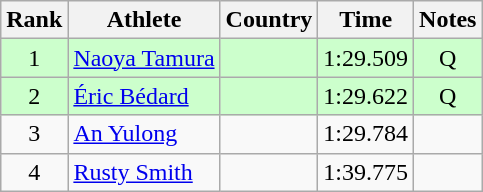<table class="wikitable" style="text-align:center">
<tr>
<th>Rank</th>
<th>Athlete</th>
<th>Country</th>
<th>Time</th>
<th>Notes</th>
</tr>
<tr bgcolor=ccffcc>
<td>1</td>
<td align=left><a href='#'>Naoya Tamura</a></td>
<td align=left></td>
<td>1:29.509</td>
<td>Q</td>
</tr>
<tr bgcolor=ccffcc>
<td>2</td>
<td align=left><a href='#'>Éric Bédard</a></td>
<td align=left></td>
<td>1:29.622</td>
<td>Q</td>
</tr>
<tr>
<td>3</td>
<td align=left><a href='#'>An Yulong</a></td>
<td align=left></td>
<td>1:29.784</td>
<td></td>
</tr>
<tr>
<td>4</td>
<td align=left><a href='#'>Rusty Smith</a></td>
<td align=left></td>
<td>1:39.775</td>
<td></td>
</tr>
</table>
